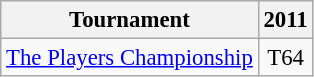<table class="wikitable" style="font-size:95%;text-align:center;">
<tr>
<th>Tournament</th>
<th>2011</th>
</tr>
<tr>
<td align=left><a href='#'>The Players Championship</a></td>
<td>T64</td>
</tr>
</table>
